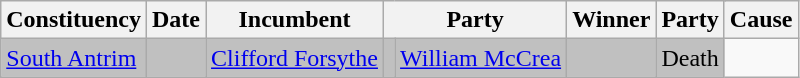<table class="wikitable">
<tr>
<th>Constituency</th>
<th>Date</th>
<th>Incumbent</th>
<th colspan=2>Party</th>
<th>Winner</th>
<th colspan=2>Party</th>
<th>Cause</th>
</tr>
<tr bgcolor="#c0c0c0">
<td><a href='#'>South Antrim</a></td>
<td></td>
<td><a href='#'>Clifford Forsythe</a></td>
<td></td>
<td><a href='#'>William McCrea</a></td>
<td></td>
<td>Death</td>
</tr>
</table>
